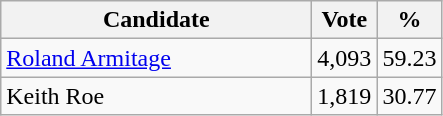<table class="wikitable">
<tr>
<th bgcolor="#DDDDFF" width="200px">Candidate</th>
<th bgcolor="#DDDDFF">Vote</th>
<th bgcolor="#DDDDFF">%</th>
</tr>
<tr>
<td><a href='#'>Roland Armitage</a></td>
<td>4,093</td>
<td>59.23</td>
</tr>
<tr>
<td>Keith Roe</td>
<td>1,819</td>
<td>30.77</td>
</tr>
</table>
